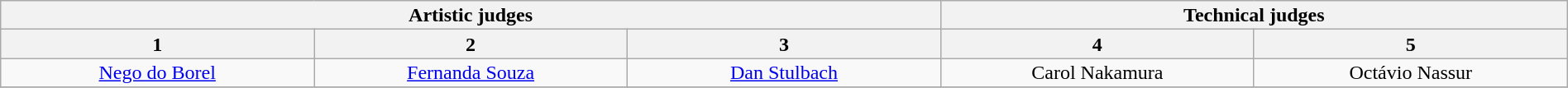<table class="wikitable" style="font-size:100%; line-height:16px; text-align:center" width="100%">
<tr>
<th colspan=3>Artistic judges</th>
<th colspan=2>Technical judges</th>
</tr>
<tr>
<th style="width:20.0%;">1</th>
<th style="width:20.0%;">2</th>
<th style="width:20.0%;">3</th>
<th style="width:20.0%;">4</th>
<th style="width:20.0%;">5</th>
</tr>
<tr>
<td><a href='#'>Nego do Borel</a></td>
<td><a href='#'>Fernanda Souza</a></td>
<td><a href='#'>Dan Stulbach</a></td>
<td>Carol Nakamura</td>
<td>Octávio Nassur</td>
</tr>
<tr>
</tr>
</table>
